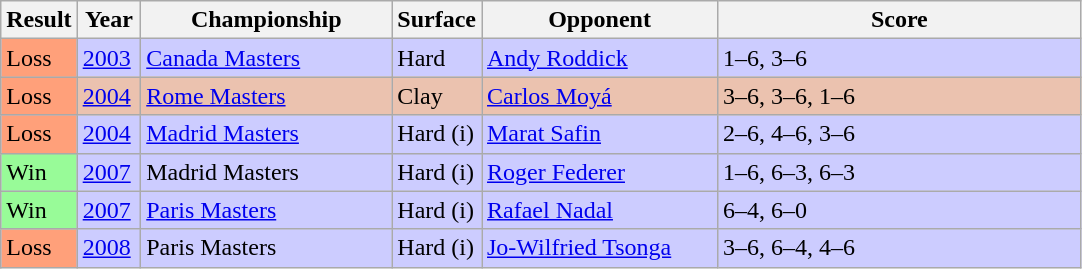<table class="sortable wikitable">
<tr>
<th style="width:40px">Result</th>
<th style="width:35px">Year</th>
<th style="width:160px">Championship</th>
<th style="width:50px">Surface</th>
<th style="width:150px">Opponent</th>
<th style="width:235px" class="unsortable">Score</th>
</tr>
<tr bgcolor="#ccccff">
<td style="background:#ffa07a;">Loss</td>
<td><a href='#'>2003</a></td>
<td><a href='#'>Canada Masters</a></td>
<td>Hard</td>
<td> <a href='#'>Andy Roddick</a></td>
<td>1–6, 3–6</td>
</tr>
<tr bgcolor="#ebc2af">
<td style="background:#ffa07a;">Loss</td>
<td><a href='#'>2004</a></td>
<td><a href='#'>Rome Masters</a></td>
<td>Clay</td>
<td> <a href='#'>Carlos Moyá</a></td>
<td>3–6, 3–6, 1–6</td>
</tr>
<tr bgcolor="#ccccff">
<td style="background:#ffa07a;">Loss</td>
<td><a href='#'>2004</a></td>
<td><a href='#'>Madrid Masters</a></td>
<td>Hard (i)</td>
<td> <a href='#'>Marat Safin</a></td>
<td>2–6, 4–6, 3–6</td>
</tr>
<tr bgcolor="#ccccff">
<td style="background:#98fb98;">Win</td>
<td><a href='#'>2007</a></td>
<td>Madrid Masters</td>
<td>Hard (i)</td>
<td> <a href='#'>Roger Federer</a></td>
<td>1–6, 6–3, 6–3</td>
</tr>
<tr bgcolor="#ccccff">
<td style="background:#98fb98;">Win</td>
<td><a href='#'>2007</a></td>
<td><a href='#'>Paris Masters</a></td>
<td>Hard (i)</td>
<td> <a href='#'>Rafael Nadal</a></td>
<td>6–4, 6–0</td>
</tr>
<tr bgcolor="#ccccff">
<td style="background:#ffa07a;">Loss</td>
<td><a href='#'>2008</a></td>
<td>Paris Masters</td>
<td>Hard (i)</td>
<td> <a href='#'>Jo-Wilfried Tsonga</a></td>
<td>3–6, 6–4, 4–6</td>
</tr>
</table>
